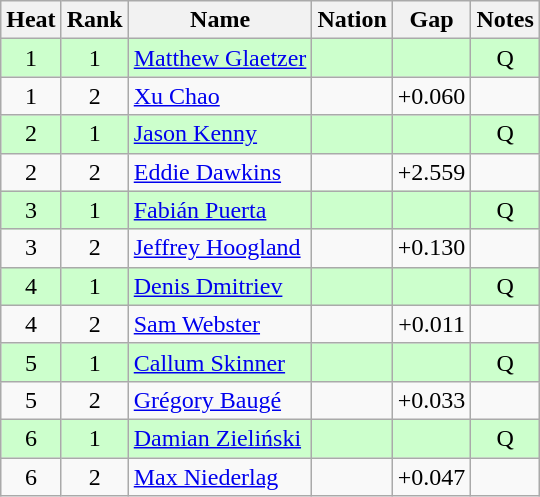<table class="wikitable sortable" style="text-align:center">
<tr>
<th>Heat</th>
<th>Rank</th>
<th>Name</th>
<th>Nation</th>
<th>Gap</th>
<th>Notes</th>
</tr>
<tr bgcolor=ccffcc>
<td>1</td>
<td>1</td>
<td align=left><a href='#'>Matthew Glaetzer</a></td>
<td align=left></td>
<td></td>
<td>Q</td>
</tr>
<tr>
<td>1</td>
<td>2</td>
<td align=left><a href='#'>Xu Chao</a></td>
<td align=left></td>
<td>+0.060</td>
<td></td>
</tr>
<tr bgcolor=ccffcc>
<td>2</td>
<td>1</td>
<td align=left><a href='#'>Jason Kenny</a></td>
<td align=left></td>
<td></td>
<td>Q</td>
</tr>
<tr>
<td>2</td>
<td>2</td>
<td align=left><a href='#'>Eddie Dawkins</a></td>
<td align=left></td>
<td>+2.559</td>
<td></td>
</tr>
<tr bgcolor=ccffcc>
<td>3</td>
<td>1</td>
<td align=left><a href='#'>Fabián Puerta</a></td>
<td align=left></td>
<td></td>
<td>Q</td>
</tr>
<tr>
<td>3</td>
<td>2</td>
<td align=left><a href='#'>Jeffrey Hoogland</a></td>
<td align=left></td>
<td>+0.130</td>
<td></td>
</tr>
<tr bgcolor=ccffcc>
<td>4</td>
<td>1</td>
<td align=left><a href='#'>Denis Dmitriev</a></td>
<td align=left></td>
<td></td>
<td>Q</td>
</tr>
<tr>
<td>4</td>
<td>2</td>
<td align=left><a href='#'>Sam Webster</a></td>
<td align=left></td>
<td>+0.011</td>
<td></td>
</tr>
<tr bgcolor=ccffcc>
<td>5</td>
<td>1</td>
<td align=left><a href='#'>Callum Skinner</a></td>
<td align=left></td>
<td></td>
<td>Q</td>
</tr>
<tr>
<td>5</td>
<td>2</td>
<td align=left><a href='#'>Grégory Baugé</a></td>
<td align=left></td>
<td>+0.033</td>
<td></td>
</tr>
<tr bgcolor=ccffcc>
<td>6</td>
<td>1</td>
<td align=left><a href='#'>Damian Zieliński</a></td>
<td align=left></td>
<td></td>
<td>Q</td>
</tr>
<tr>
<td>6</td>
<td>2</td>
<td align=left><a href='#'>Max Niederlag</a></td>
<td align=left></td>
<td>+0.047</td>
<td></td>
</tr>
</table>
